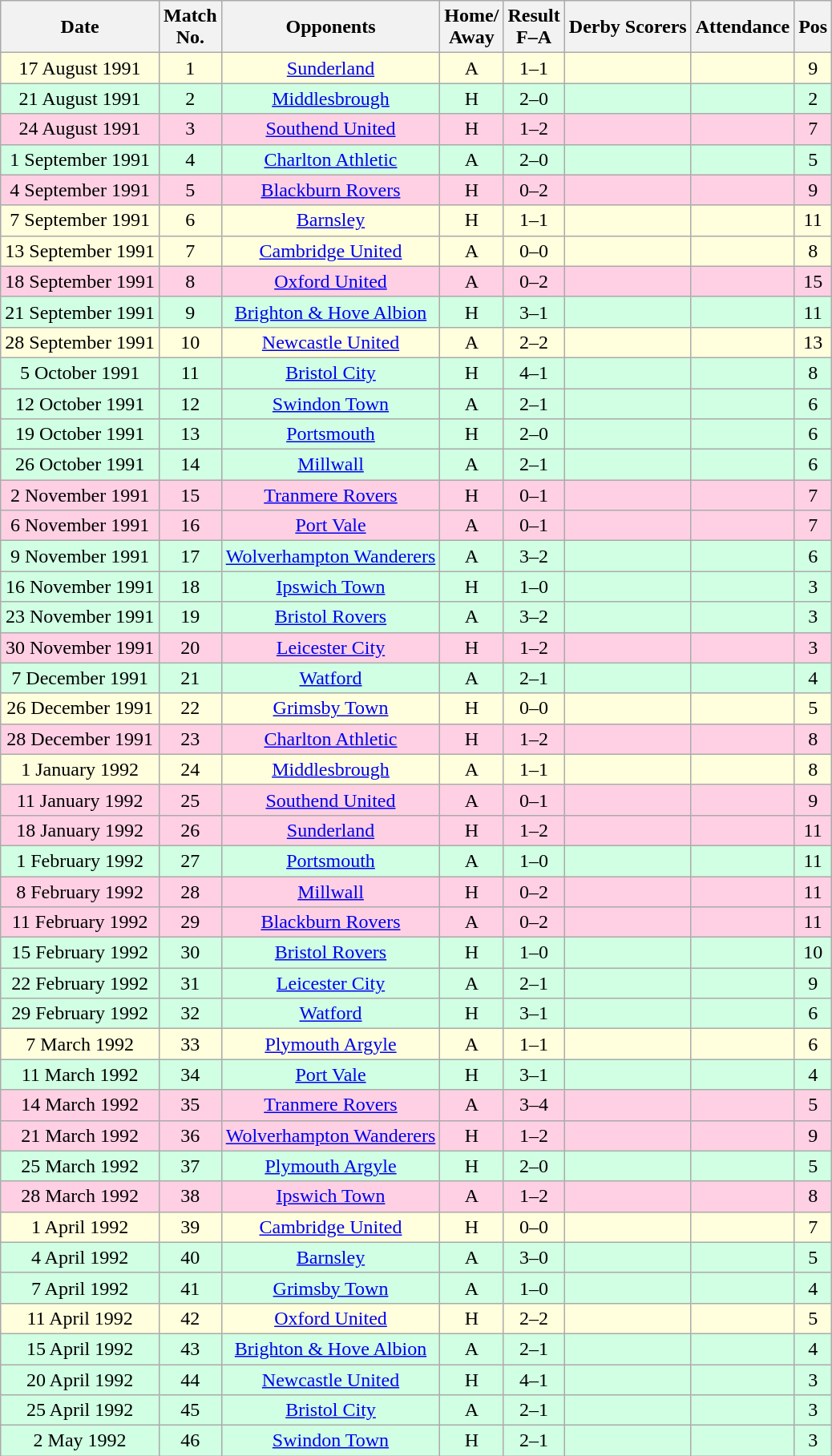<table class="wikitable" style="text-align:center;">
<tr>
<th>Date</th>
<th>Match<br>No.</th>
<th>Opponents</th>
<th>Home/<br>Away</th>
<th>Result<br>F–A</th>
<th>Derby Scorers</th>
<th>Attendance</th>
<th>Pos</th>
</tr>
<tr bgcolor="#ffffdd">
<td>17 August 1991</td>
<td>1</td>
<td><a href='#'>Sunderland</a></td>
<td>A</td>
<td>1–1</td>
<td></td>
<td></td>
<td>9</td>
</tr>
<tr bgcolor="#d0ffe3">
<td>21 August 1991</td>
<td>2</td>
<td><a href='#'>Middlesbrough</a></td>
<td>H</td>
<td>2–0</td>
<td></td>
<td></td>
<td>2</td>
</tr>
<tr bgcolor="#ffd0e3">
<td>24 August 1991</td>
<td>3</td>
<td><a href='#'>Southend United</a></td>
<td>H</td>
<td>1–2</td>
<td></td>
<td></td>
<td>7</td>
</tr>
<tr bgcolor="#d0ffe3">
<td>1 September 1991</td>
<td>4</td>
<td><a href='#'>Charlton Athletic</a></td>
<td>A</td>
<td>2–0</td>
<td></td>
<td></td>
<td>5</td>
</tr>
<tr bgcolor="#ffd0e3">
<td>4 September 1991</td>
<td>5</td>
<td><a href='#'>Blackburn Rovers</a></td>
<td>H</td>
<td>0–2</td>
<td></td>
<td></td>
<td>9</td>
</tr>
<tr bgcolor="#ffffdd">
<td>7 September 1991</td>
<td>6</td>
<td><a href='#'>Barnsley</a></td>
<td>H</td>
<td>1–1</td>
<td></td>
<td></td>
<td>11</td>
</tr>
<tr bgcolor="#ffffdd">
<td>13 September 1991</td>
<td>7</td>
<td><a href='#'>Cambridge United</a></td>
<td>A</td>
<td>0–0</td>
<td></td>
<td></td>
<td>8</td>
</tr>
<tr bgcolor="#ffd0e3">
<td>18 September 1991</td>
<td>8</td>
<td><a href='#'>Oxford United</a></td>
<td>A</td>
<td>0–2</td>
<td></td>
<td></td>
<td>15</td>
</tr>
<tr bgcolor="#d0ffe3">
<td>21 September 1991</td>
<td>9</td>
<td><a href='#'>Brighton & Hove Albion</a></td>
<td>H</td>
<td>3–1</td>
<td></td>
<td></td>
<td>11</td>
</tr>
<tr bgcolor="#ffffdd">
<td>28 September 1991</td>
<td>10</td>
<td><a href='#'>Newcastle United</a></td>
<td>A</td>
<td>2–2</td>
<td></td>
<td></td>
<td>13</td>
</tr>
<tr bgcolor="#d0ffe3">
<td>5 October 1991</td>
<td>11</td>
<td><a href='#'>Bristol City</a></td>
<td>H</td>
<td>4–1</td>
<td></td>
<td></td>
<td>8</td>
</tr>
<tr bgcolor="#d0ffe3">
<td>12 October 1991</td>
<td>12</td>
<td><a href='#'>Swindon Town</a></td>
<td>A</td>
<td>2–1</td>
<td></td>
<td></td>
<td>6</td>
</tr>
<tr bgcolor="#d0ffe3">
<td>19 October 1991</td>
<td>13</td>
<td><a href='#'>Portsmouth</a></td>
<td>H</td>
<td>2–0</td>
<td></td>
<td></td>
<td>6</td>
</tr>
<tr bgcolor="#d0ffe3">
<td>26 October 1991</td>
<td>14</td>
<td><a href='#'>Millwall</a></td>
<td>A</td>
<td>2–1</td>
<td></td>
<td></td>
<td>6</td>
</tr>
<tr bgcolor="#ffd0e3">
<td>2 November 1991</td>
<td>15</td>
<td><a href='#'>Tranmere Rovers</a></td>
<td>H</td>
<td>0–1</td>
<td></td>
<td></td>
<td>7</td>
</tr>
<tr bgcolor="#ffd0e3">
<td>6 November 1991</td>
<td>16</td>
<td><a href='#'>Port Vale</a></td>
<td>A</td>
<td>0–1</td>
<td></td>
<td></td>
<td>7</td>
</tr>
<tr bgcolor="#d0ffe3">
<td>9 November 1991</td>
<td>17</td>
<td><a href='#'>Wolverhampton Wanderers</a></td>
<td>A</td>
<td>3–2</td>
<td></td>
<td></td>
<td>6</td>
</tr>
<tr bgcolor="#d0ffe3">
<td>16 November 1991</td>
<td>18</td>
<td><a href='#'>Ipswich Town</a></td>
<td>H</td>
<td>1–0</td>
<td></td>
<td></td>
<td>3</td>
</tr>
<tr bgcolor="#d0ffe3">
<td>23 November 1991</td>
<td>19</td>
<td><a href='#'>Bristol Rovers</a></td>
<td>A</td>
<td>3–2</td>
<td></td>
<td></td>
<td>3</td>
</tr>
<tr bgcolor="#ffd0e3">
<td>30 November 1991</td>
<td>20</td>
<td><a href='#'>Leicester City</a></td>
<td>H</td>
<td>1–2</td>
<td></td>
<td></td>
<td>3</td>
</tr>
<tr bgcolor="#d0ffe3">
<td>7 December 1991</td>
<td>21</td>
<td><a href='#'>Watford</a></td>
<td>A</td>
<td>2–1</td>
<td></td>
<td></td>
<td>4</td>
</tr>
<tr bgcolor="#ffffdd">
<td>26 December 1991</td>
<td>22</td>
<td><a href='#'>Grimsby Town</a></td>
<td>H</td>
<td>0–0</td>
<td></td>
<td></td>
<td>5</td>
</tr>
<tr bgcolor="#ffd0e3">
<td>28 December 1991</td>
<td>23</td>
<td><a href='#'>Charlton Athletic</a></td>
<td>H</td>
<td>1–2</td>
<td></td>
<td></td>
<td>8</td>
</tr>
<tr bgcolor="#ffffdd">
<td>1 January 1992</td>
<td>24</td>
<td><a href='#'>Middlesbrough</a></td>
<td>A</td>
<td>1–1</td>
<td></td>
<td></td>
<td>8</td>
</tr>
<tr bgcolor="#ffd0e3">
<td>11 January 1992</td>
<td>25</td>
<td><a href='#'>Southend United</a></td>
<td>A</td>
<td>0–1</td>
<td></td>
<td></td>
<td>9</td>
</tr>
<tr bgcolor="#ffd0e3">
<td>18 January 1992</td>
<td>26</td>
<td><a href='#'>Sunderland</a></td>
<td>H</td>
<td>1–2</td>
<td></td>
<td></td>
<td>11</td>
</tr>
<tr bgcolor="#d0ffe3">
<td>1 February 1992</td>
<td>27</td>
<td><a href='#'>Portsmouth</a></td>
<td>A</td>
<td>1–0</td>
<td></td>
<td></td>
<td>11</td>
</tr>
<tr bgcolor="#ffd0e3">
<td>8 February 1992</td>
<td>28</td>
<td><a href='#'>Millwall</a></td>
<td>H</td>
<td>0–2</td>
<td></td>
<td></td>
<td>11</td>
</tr>
<tr bgcolor="#ffd0e3">
<td>11 February 1992</td>
<td>29</td>
<td><a href='#'>Blackburn Rovers</a></td>
<td>A</td>
<td>0–2</td>
<td></td>
<td></td>
<td>11</td>
</tr>
<tr bgcolor="#d0ffe3">
<td>15 February 1992</td>
<td>30</td>
<td><a href='#'>Bristol Rovers</a></td>
<td>H</td>
<td>1–0</td>
<td></td>
<td></td>
<td>10</td>
</tr>
<tr bgcolor="#d0ffe3">
<td>22 February 1992</td>
<td>31</td>
<td><a href='#'>Leicester City</a></td>
<td>A</td>
<td>2–1</td>
<td></td>
<td></td>
<td>9</td>
</tr>
<tr bgcolor="#d0ffe3">
<td>29 February 1992</td>
<td>32</td>
<td><a href='#'>Watford</a></td>
<td>H</td>
<td>3–1</td>
<td></td>
<td></td>
<td>6</td>
</tr>
<tr bgcolor="#ffffdd">
<td>7 March 1992</td>
<td>33</td>
<td><a href='#'>Plymouth Argyle</a></td>
<td>A</td>
<td>1–1</td>
<td></td>
<td></td>
<td>6</td>
</tr>
<tr bgcolor="#d0ffe3">
<td>11 March 1992</td>
<td>34</td>
<td><a href='#'>Port Vale</a></td>
<td>H</td>
<td>3–1</td>
<td></td>
<td></td>
<td>4</td>
</tr>
<tr bgcolor="#ffd0e3">
<td>14 March 1992</td>
<td>35</td>
<td><a href='#'>Tranmere Rovers</a></td>
<td>A</td>
<td>3–4</td>
<td></td>
<td></td>
<td>5</td>
</tr>
<tr bgcolor="#ffd0e3">
<td>21 March 1992</td>
<td>36</td>
<td><a href='#'>Wolverhampton Wanderers</a></td>
<td>H</td>
<td>1–2</td>
<td></td>
<td></td>
<td>9</td>
</tr>
<tr bgcolor="#d0ffe3">
<td>25 March 1992</td>
<td>37</td>
<td><a href='#'>Plymouth Argyle</a></td>
<td>H</td>
<td>2–0</td>
<td></td>
<td></td>
<td>5</td>
</tr>
<tr bgcolor="#ffd0e3">
<td>28 March 1992</td>
<td>38</td>
<td><a href='#'>Ipswich Town</a></td>
<td>A</td>
<td>1–2</td>
<td></td>
<td></td>
<td>8</td>
</tr>
<tr bgcolor="#ffffdd">
<td>1 April 1992</td>
<td>39</td>
<td><a href='#'>Cambridge United</a></td>
<td>H</td>
<td>0–0</td>
<td></td>
<td></td>
<td>7</td>
</tr>
<tr bgcolor="#d0ffe3">
<td>4 April 1992</td>
<td>40</td>
<td><a href='#'>Barnsley</a></td>
<td>A</td>
<td>3–0</td>
<td></td>
<td></td>
<td>5</td>
</tr>
<tr bgcolor="#d0ffe3">
<td>7 April 1992</td>
<td>41</td>
<td><a href='#'>Grimsby Town</a></td>
<td>A</td>
<td>1–0</td>
<td></td>
<td></td>
<td>4</td>
</tr>
<tr bgcolor="#ffffdd">
<td>11 April 1992</td>
<td>42</td>
<td><a href='#'>Oxford United</a></td>
<td>H</td>
<td>2–2</td>
<td></td>
<td></td>
<td>5</td>
</tr>
<tr bgcolor="#d0ffe3">
<td>15 April 1992</td>
<td>43</td>
<td><a href='#'>Brighton & Hove Albion</a></td>
<td>A</td>
<td>2–1</td>
<td></td>
<td></td>
<td>4</td>
</tr>
<tr bgcolor="#d0ffe3">
<td>20 April 1992</td>
<td>44</td>
<td><a href='#'>Newcastle United</a></td>
<td>H</td>
<td>4–1</td>
<td></td>
<td></td>
<td>3</td>
</tr>
<tr bgcolor="#d0ffe3">
<td>25 April 1992</td>
<td>45</td>
<td><a href='#'>Bristol City</a></td>
<td>A</td>
<td>2–1</td>
<td></td>
<td></td>
<td>3</td>
</tr>
<tr bgcolor="#d0ffe3">
<td>2 May 1992</td>
<td>46</td>
<td><a href='#'>Swindon Town</a></td>
<td>H</td>
<td>2–1</td>
<td></td>
<td></td>
<td>3</td>
</tr>
</table>
